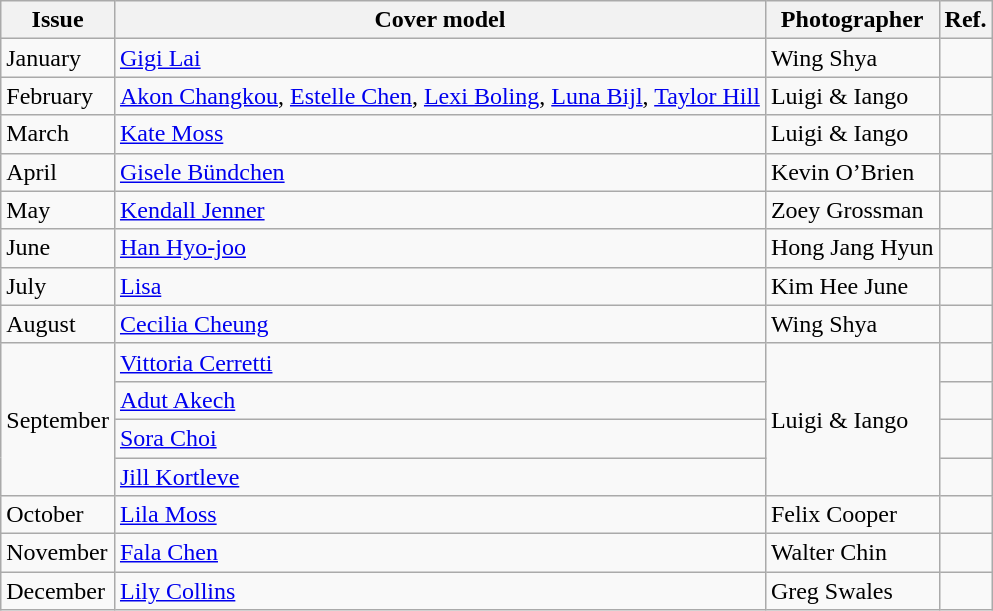<table class="sortable wikitable">
<tr>
<th>Issue</th>
<th>Cover model</th>
<th>Photographer</th>
<th>Ref.</th>
</tr>
<tr>
<td>January</td>
<td><a href='#'>Gigi Lai</a></td>
<td>Wing Shya</td>
<td></td>
</tr>
<tr>
<td>February</td>
<td><a href='#'>Akon Changkou</a>, <a href='#'>Estelle Chen</a>, <a href='#'>Lexi Boling</a>, <a href='#'>Luna Bijl</a>, <a href='#'>Taylor Hill</a></td>
<td>Luigi & Iango</td>
<td></td>
</tr>
<tr>
<td>March</td>
<td><a href='#'>Kate Moss</a></td>
<td>Luigi & Iango</td>
<td></td>
</tr>
<tr>
<td>April</td>
<td><a href='#'>Gisele Bündchen</a></td>
<td>Kevin O’Brien</td>
<td></td>
</tr>
<tr>
<td>May</td>
<td><a href='#'>Kendall Jenner</a></td>
<td>Zoey Grossman</td>
<td></td>
</tr>
<tr>
<td>June</td>
<td><a href='#'>Han Hyo-joo</a></td>
<td>Hong Jang Hyun</td>
<td></td>
</tr>
<tr>
<td>July</td>
<td><a href='#'>Lisa</a></td>
<td>Kim Hee June</td>
<td></td>
</tr>
<tr>
<td>August</td>
<td><a href='#'>Cecilia Cheung</a></td>
<td>Wing Shya</td>
<td></td>
</tr>
<tr>
<td rowspan="4">September</td>
<td><a href='#'>Vittoria Cerretti</a></td>
<td rowspan="4">Luigi & Iango</td>
<td></td>
</tr>
<tr>
<td><a href='#'>Adut Akech</a></td>
<td></td>
</tr>
<tr>
<td><a href='#'>Sora Choi</a></td>
<td></td>
</tr>
<tr>
<td><a href='#'>Jill Kortleve</a></td>
<td></td>
</tr>
<tr>
<td>October</td>
<td><a href='#'>Lila Moss</a></td>
<td>Felix Cooper</td>
<td></td>
</tr>
<tr>
<td>November</td>
<td><a href='#'>Fala Chen</a></td>
<td>Walter Chin</td>
<td></td>
</tr>
<tr>
<td>December</td>
<td><a href='#'>Lily Collins</a></td>
<td>Greg Swales</td>
<td></td>
</tr>
</table>
